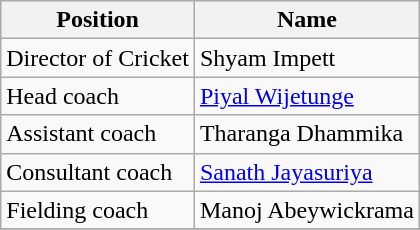<table class="wikitable">
<tr>
<th>Position</th>
<th>Name</th>
</tr>
<tr>
<td>Director of Cricket</td>
<td>Shyam Impett</td>
</tr>
<tr>
<td>Head coach</td>
<td><a href='#'>Piyal Wijetunge</a></td>
</tr>
<tr>
<td>Assistant coach</td>
<td>Tharanga Dhammika</td>
</tr>
<tr>
<td>Consultant coach</td>
<td><a href='#'>Sanath Jayasuriya</a></td>
</tr>
<tr>
<td>Fielding coach</td>
<td>Manoj Abeywickrama</td>
</tr>
<tr>
</tr>
</table>
